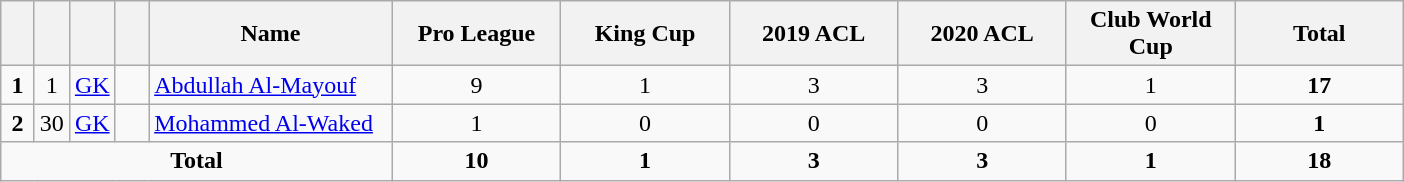<table class="wikitable" style="text-align:center">
<tr>
<th width=15></th>
<th width=15></th>
<th width=15></th>
<th width=15></th>
<th width=155>Name</th>
<th width=105>Pro League</th>
<th width=105>King Cup</th>
<th width=105>2019 ACL</th>
<th width=105>2020 ACL</th>
<th width=105>Club World Cup</th>
<th width=105>Total</th>
</tr>
<tr>
<td><strong>1</strong></td>
<td>1</td>
<td><a href='#'>GK</a></td>
<td></td>
<td align=left><a href='#'>Abdullah Al-Mayouf</a></td>
<td>9</td>
<td>1</td>
<td>3</td>
<td>3</td>
<td>1</td>
<td><strong>17</strong></td>
</tr>
<tr>
<td><strong>2</strong></td>
<td>30</td>
<td><a href='#'>GK</a></td>
<td></td>
<td align=left><a href='#'>Mohammed Al-Waked</a></td>
<td>1</td>
<td>0</td>
<td>0</td>
<td>0</td>
<td>0</td>
<td><strong>1</strong></td>
</tr>
<tr>
<td colspan=5><strong>Total</strong></td>
<td><strong>10</strong></td>
<td><strong>1</strong></td>
<td><strong>3</strong></td>
<td><strong>3</strong></td>
<td><strong>1</strong></td>
<td><strong>18</strong></td>
</tr>
</table>
